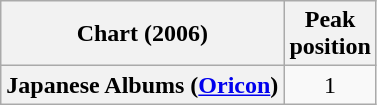<table class="wikitable plainrowheaders">
<tr>
<th>Chart (2006)</th>
<th>Peak<br>position</th>
</tr>
<tr>
<th scope="row">Japanese Albums (<a href='#'>Oricon</a>)</th>
<td style="text-align:center;">1</td>
</tr>
</table>
